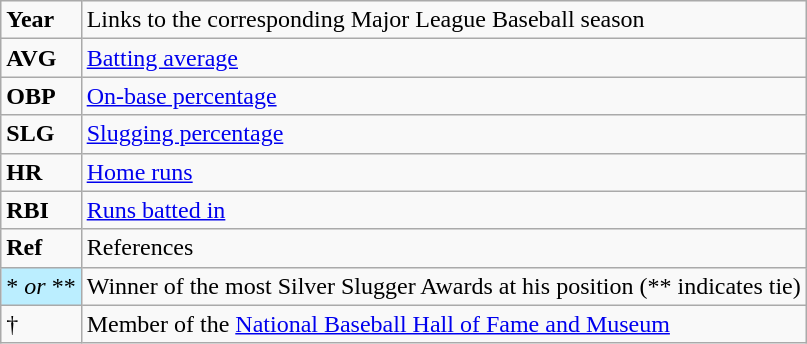<table class="wikitable" border="1">
<tr>
<td><strong>Year</strong></td>
<td>Links to the corresponding Major League Baseball season</td>
</tr>
<tr>
<td><strong>AVG</strong></td>
<td><a href='#'>Batting average</a></td>
</tr>
<tr>
<td><strong>OBP</strong></td>
<td><a href='#'>On-base percentage</a></td>
</tr>
<tr>
<td><strong>SLG</strong></td>
<td><a href='#'>Slugging percentage</a></td>
</tr>
<tr>
<td><strong>HR</strong></td>
<td><a href='#'>Home runs</a></td>
</tr>
<tr>
<td><strong>RBI</strong></td>
<td><a href='#'>Runs batted in</a></td>
</tr>
<tr>
<td><strong>Ref</strong></td>
<td>References</td>
</tr>
<tr>
<td bgcolor="#bbeeff">* <em>or</em> **</td>
<td>Winner of the most Silver Slugger Awards at his position (** indicates tie)</td>
</tr>
<tr>
<td>†</td>
<td>Member of the <a href='#'>National Baseball Hall of Fame and Museum</a></td>
</tr>
</table>
